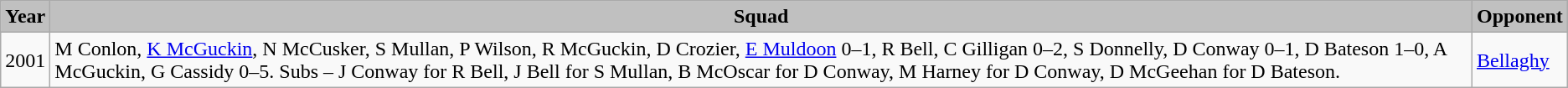<table class="wikitable">
<tr>
<th style="background:silver;">Year</th>
<th style="background:silver;">Squad</th>
<th style="background:silver;">Opponent</th>
</tr>
<tr>
<td>2001</td>
<td>M Conlon, <a href='#'>K McGuckin</a>, N McCusker, S Mullan, P Wilson, R McGuckin, D Crozier, <a href='#'>E Muldoon</a> 0–1, R Bell, C Gilligan 0–2, S Donnelly, D Conway 0–1, D Bateson 1–0, A McGuckin, G Cassidy 0–5. Subs – J Conway for R Bell, J Bell for S Mullan, B McOscar for D Conway, M Harney for D Conway, D McGeehan for D Bateson.</td>
<td><a href='#'>Bellaghy</a></td>
</tr>
</table>
